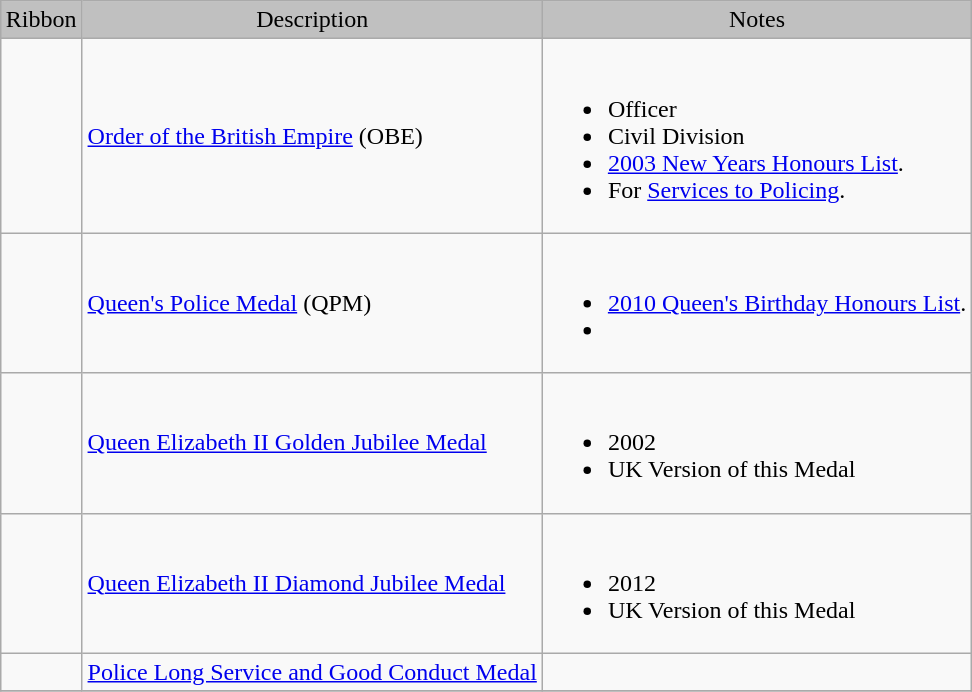<table class="wikitable" style="margin:1em auto;">
<tr style="background:silver;" align="center">
<td>Ribbon</td>
<td>Description</td>
<td>Notes</td>
</tr>
<tr>
<td></td>
<td><a href='#'>Order of the British Empire</a> (OBE)</td>
<td><br><ul><li>Officer</li><li>Civil Division</li><li><a href='#'>2003 New Years Honours List</a>.</li><li>For <a href='#'>Services to Policing</a>.</li></ul></td>
</tr>
<tr>
<td></td>
<td><a href='#'>Queen's Police Medal</a> (QPM)</td>
<td><br><ul><li><a href='#'>2010 Queen's Birthday Honours List</a>.</li><li></li></ul></td>
</tr>
<tr>
<td></td>
<td><a href='#'>Queen Elizabeth II Golden Jubilee Medal</a></td>
<td><br><ul><li>2002</li><li>UK Version of this Medal</li></ul></td>
</tr>
<tr>
<td></td>
<td><a href='#'>Queen Elizabeth II Diamond Jubilee Medal</a></td>
<td><br><ul><li>2012</li><li>UK Version of this Medal</li></ul></td>
</tr>
<tr>
<td></td>
<td><a href='#'>Police Long Service and Good Conduct Medal</a></td>
<td></td>
</tr>
<tr>
</tr>
</table>
